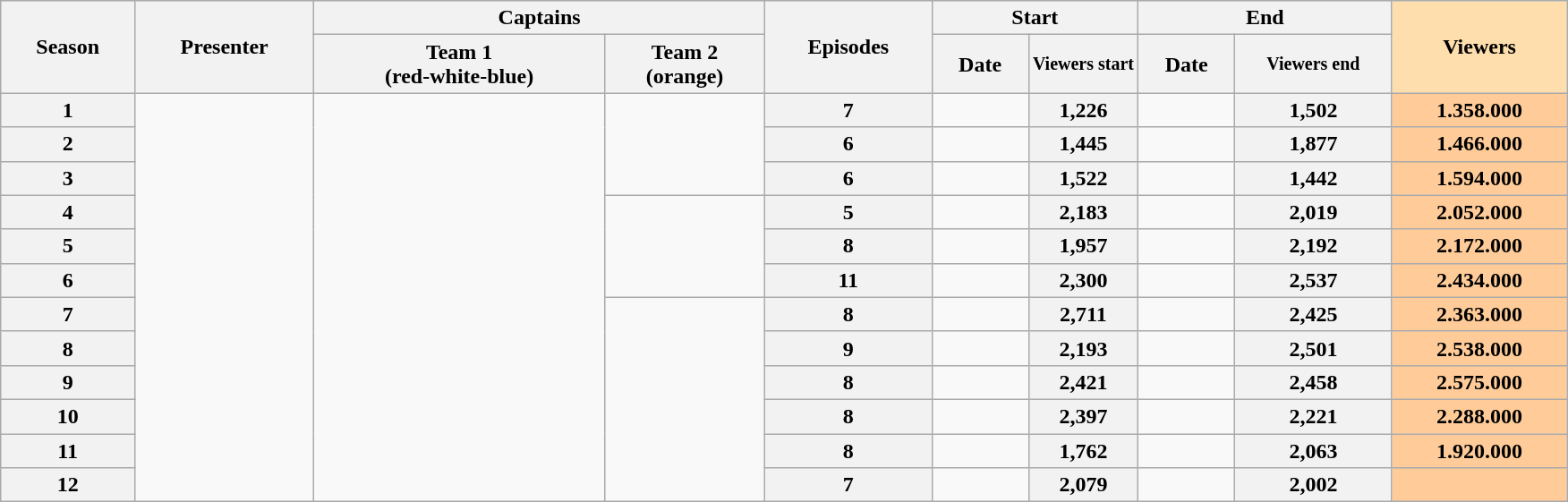<table class="wikitable">
<tr>
<th rowspan="2">Season</th>
<th rowspan="2">Presenter</th>
<th colspan="2">Captains</th>
<th rowspan="2">Episodes</th>
<th colspan=2>Start</th>
<th colspan=2>End</th>
<th style="background:#ffdead;" rowspan="2">Viewers</th>
</tr>
<tr>
<th>Team 1 <br> (red-white-blue)</th>
<th>Team 2 <br> (orange)</th>
<th>Date</th>
<th span style="width:7%; font-size:smaller; line-height:100%;">Viewers start</th>
<th>Date</th>
<th span style="width:10%; font-size:smaller; line-height:100%;">Viewers end</th>
</tr>
<tr>
<th>1</th>
<td rowspan="12"></td>
<td rowspan="12"></td>
<td rowspan="3"></td>
<th>7</th>
<td style="font-size:11px;line-height:110%"></td>
<th>1,226</th>
<td style="font-size:11px;line-height:110%"></td>
<th>1,502</th>
<th style="background:#fc9;">1.358.000</th>
</tr>
<tr>
<th>2</th>
<th>6</th>
<td style="font-size:11px;line-height:110%"></td>
<th>1,445</th>
<td style="font-size:11px;line-height:110%"></td>
<th>1,877</th>
<th style="background:#fc9;">1.466.000</th>
</tr>
<tr>
<th>3</th>
<th>6</th>
<td style="font-size:11px;line-height:110%"></td>
<th>1,522</th>
<td style="font-size:11px;line-height:110%"></td>
<th>1,442</th>
<th style="background:#fc9;">1.594.000</th>
</tr>
<tr>
<th>4</th>
<td rowspan="3"></td>
<th>5</th>
<td style="font-size:11px;line-height:110%"></td>
<th>2,183</th>
<td style="font-size:11px;line-height:110%"></td>
<th>2,019</th>
<th style="background:#fc9;">2.052.000</th>
</tr>
<tr>
<th>5</th>
<th>8</th>
<td style="font-size:11px;line-height:110%"></td>
<th>1,957</th>
<td style="font-size:11px;line-height:110%"></td>
<th>2,192</th>
<th style="background:#fc9;">2.172.000</th>
</tr>
<tr>
<th>6</th>
<th>11</th>
<td style="font-size:11px;line-height:110%"></td>
<th>2,300</th>
<td style="font-size:11px;line-height:110%"></td>
<th>2,537</th>
<th style="background:#fc9;">2.434.000</th>
</tr>
<tr>
<th>7</th>
<td rowspan="6"></td>
<th>8</th>
<td style="font-size:11px;line-height:110%"></td>
<th>2,711</th>
<td style="font-size:11px;line-height:110%"></td>
<th>2,425</th>
<th style="background:#fc9;">2.363.000</th>
</tr>
<tr>
<th>8</th>
<th>9</th>
<td style="font-size:11px;line-height:110%"></td>
<th>2,193</th>
<td style="font-size:11px;line-height:110%"></td>
<th>2,501</th>
<th style="background:#fc9;">2.538.000</th>
</tr>
<tr>
<th>9</th>
<th>8</th>
<td style="font-size:11px;line-height:110%"></td>
<th>2,421</th>
<td style="font-size:11px;line-height:110%"></td>
<th>2,458</th>
<th style="background:#fc9;">2.575.000</th>
</tr>
<tr>
<th>10</th>
<th>8</th>
<td style="font-size:11px;line-height:110%"></td>
<th>2,397</th>
<td style="font-size:11px;line-height:110%"></td>
<th>2,221</th>
<th style="background:#fc9;">2.288.000</th>
</tr>
<tr>
<th>11</th>
<th>8</th>
<td style="font-size:11px;line-height:110%"></td>
<th>1,762</th>
<td style="font-size:11px;line-height:110%"></td>
<th>2,063</th>
<th style="background:#fc9;">1.920.000</th>
</tr>
<tr>
<th>12</th>
<th>7</th>
<td style="font-size:11px;line-height:110%"></td>
<th>2,079</th>
<td style="font-size:11px;line-height:110%"></td>
<th>2,002</th>
<th style="background:#fc9;"></th>
</tr>
</table>
